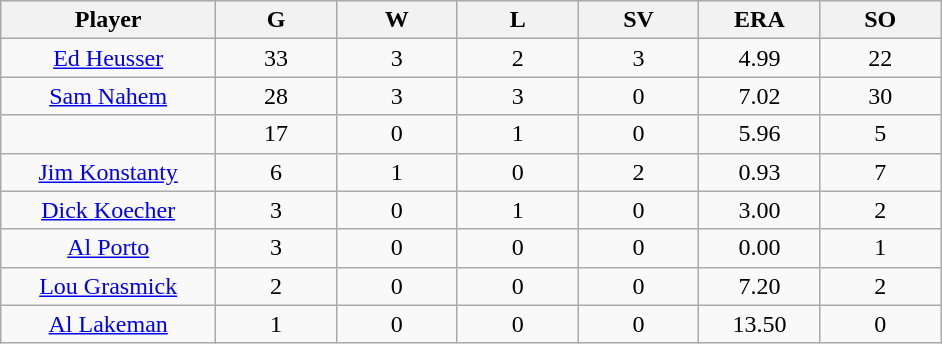<table class="wikitable sortable">
<tr>
<th bgcolor="#DDDDFF" width="16%">Player</th>
<th bgcolor="#DDDDFF" width="9%">G</th>
<th bgcolor="#DDDDFF" width="9%">W</th>
<th bgcolor="#DDDDFF" width="9%">L</th>
<th bgcolor="#DDDDFF" width="9%">SV</th>
<th bgcolor="#DDDDFF" width="9%">ERA</th>
<th bgcolor="#DDDDFF" width="9%">SO</th>
</tr>
<tr align="center">
<td><a href='#'>Ed Heusser</a></td>
<td>33</td>
<td>3</td>
<td>2</td>
<td>3</td>
<td>4.99</td>
<td>22</td>
</tr>
<tr align=center>
<td><a href='#'>Sam Nahem</a></td>
<td>28</td>
<td>3</td>
<td>3</td>
<td>0</td>
<td>7.02</td>
<td>30</td>
</tr>
<tr align=center>
<td></td>
<td>17</td>
<td>0</td>
<td>1</td>
<td>0</td>
<td>5.96</td>
<td>5</td>
</tr>
<tr align="center">
<td><a href='#'>Jim Konstanty</a></td>
<td>6</td>
<td>1</td>
<td>0</td>
<td>2</td>
<td>0.93</td>
<td>7</td>
</tr>
<tr align=center>
<td><a href='#'>Dick Koecher</a></td>
<td>3</td>
<td>0</td>
<td>1</td>
<td>0</td>
<td>3.00</td>
<td>2</td>
</tr>
<tr align=center>
<td><a href='#'>Al Porto</a></td>
<td>3</td>
<td>0</td>
<td>0</td>
<td>0</td>
<td>0.00</td>
<td>1</td>
</tr>
<tr align=center>
<td><a href='#'>Lou Grasmick</a></td>
<td>2</td>
<td>0</td>
<td>0</td>
<td>0</td>
<td>7.20</td>
<td>2</td>
</tr>
<tr align=center>
<td><a href='#'>Al Lakeman</a></td>
<td>1</td>
<td>0</td>
<td>0</td>
<td>0</td>
<td>13.50</td>
<td>0</td>
</tr>
</table>
